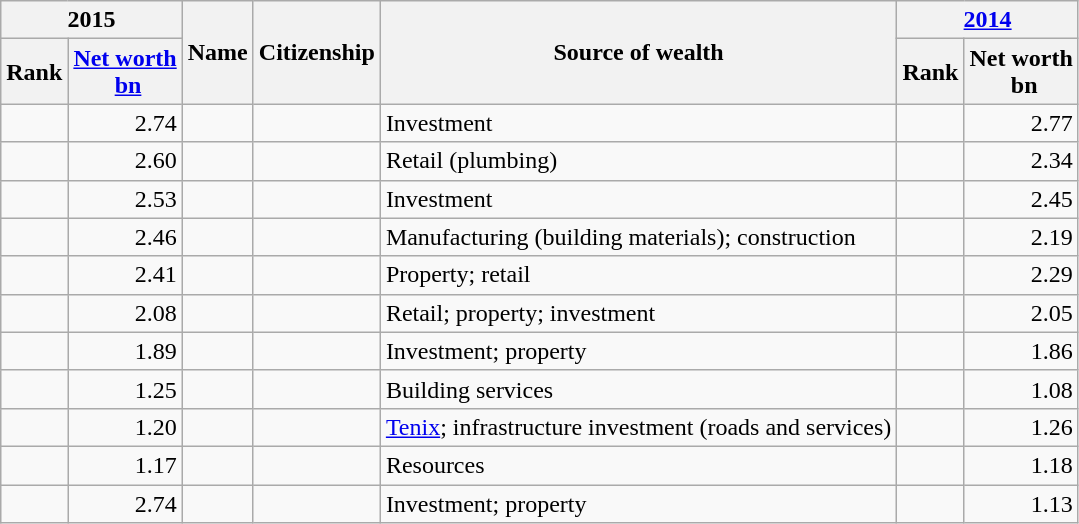<table class="wikitable sortable">
<tr>
<th colspan=2>2015</th>
<th rowspan=2>Name</th>
<th rowspan=2>Citizenship</th>
<th rowspan=2>Source of wealth</th>
<th colspan=2><a href='#'>2014</a></th>
</tr>
<tr>
<th>Rank</th>
<th><a href='#'>Net worth</a><br> <a href='#'>bn</a></th>
<th>Rank</th>
<th>Net worth<br> bn</th>
</tr>
<tr>
<td align="center"> </td>
<td align="right">2.74 </td>
<td></td>
<td></td>
<td>Investment</td>
<td align="center"> </td>
<td align="right">2.77 </td>
</tr>
<tr>
<td align="center"> </td>
<td align="right">2.60 </td>
<td></td>
<td></td>
<td>Retail (plumbing)</td>
<td align="center"> </td>
<td align="right">2.34 </td>
</tr>
<tr>
<td align="center"> </td>
<td align="right">2.53 </td>
<td></td>
<td></td>
<td>Investment</td>
<td align="center"> </td>
<td align="right">2.45 </td>
</tr>
<tr>
<td align="center"> </td>
<td align="right">2.46 </td>
<td></td>
<td></td>
<td>Manufacturing (building materials); construction</td>
<td align="center"> </td>
<td align="right">2.19 </td>
</tr>
<tr>
<td align="center"> </td>
<td align="right">2.41 </td>
<td></td>
<td></td>
<td>Property; retail</td>
<td align="center"> </td>
<td align="right">2.29 </td>
</tr>
<tr>
<td align="center"> </td>
<td align="right">2.08 </td>
<td></td>
<td></td>
<td>Retail; property; investment</td>
<td align="center"> </td>
<td align="right">2.05 </td>
</tr>
<tr>
<td align="center"> </td>
<td align="right">1.89 </td>
<td></td>
<td></td>
<td>Investment; property</td>
<td align="center"> </td>
<td align="right">1.86 </td>
</tr>
<tr>
<td align="center"> </td>
<td align="right">1.25 </td>
<td></td>
<td></td>
<td>Building services</td>
<td align="center"> </td>
<td align="right">1.08 </td>
</tr>
<tr>
<td align="center"> </td>
<td align="right">1.20 </td>
<td></td>
<td></td>
<td><a href='#'>Tenix</a>; infrastructure investment (roads and services)</td>
<td align="center"> </td>
<td align="right">1.26 </td>
</tr>
<tr>
<td align="center"> </td>
<td align="right">1.17 </td>
<td></td>
<td></td>
<td>Resources</td>
<td align="center"> </td>
<td align="right">1.18 </td>
</tr>
<tr>
<td align="center"> </td>
<td align="right">2.74 </td>
<td></td>
<td></td>
<td>Investment; property</td>
<td align="center"> </td>
<td align="right">1.13 </td>
</tr>
</table>
